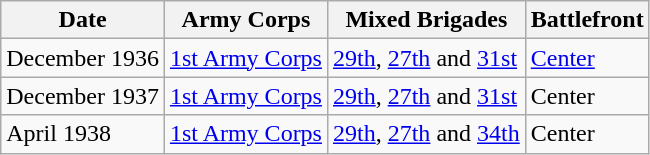<table class="wikitable">
<tr>
<th>Date</th>
<th>Army Corps</th>
<th>Mixed Brigades</th>
<th>Battlefront</th>
</tr>
<tr>
<td>December 1936</td>
<td><a href='#'>1st Army Corps</a></td>
<td><a href='#'>29th</a>, <a href='#'>27th</a> and <a href='#'>31st</a></td>
<td><a href='#'>Center</a></td>
</tr>
<tr>
<td>December 1937</td>
<td><a href='#'>1st Army Corps</a></td>
<td><a href='#'>29th</a>, <a href='#'>27th</a> and <a href='#'>31st</a></td>
<td>Center</td>
</tr>
<tr>
<td>April 1938</td>
<td><a href='#'>1st Army Corps</a></td>
<td><a href='#'>29th</a>, <a href='#'>27th</a> and <a href='#'>34th</a></td>
<td>Center</td>
</tr>
</table>
